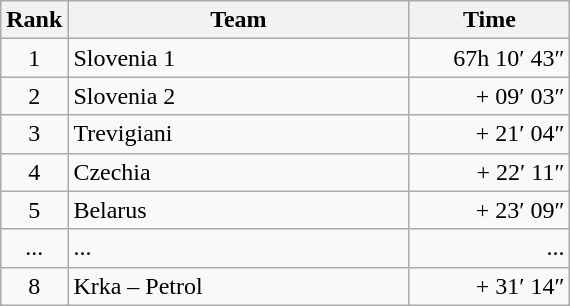<table class="wikitable">
<tr>
<th>Rank</th>
<th>Team</th>
<th>Time</th>
</tr>
<tr>
<td align=center>1</td>
<td width=220> Slovenia 1</td>
<td width=100 align=right>67h 10′ 43″</td>
</tr>
<tr>
<td align=center>2</td>
<td> Slovenia 2</td>
<td align=right>+ 09′ 03″</td>
</tr>
<tr>
<td align=center>3</td>
<td> Trevigiani</td>
<td align=right>+ 21′ 04″</td>
</tr>
<tr>
<td align=center>4</td>
<td> Czechia</td>
<td align=right>+ 22′ 11″</td>
</tr>
<tr>
<td align=center>5</td>
<td> Belarus</td>
<td align=right>+ 23′ 09″</td>
</tr>
<tr>
<td align=center>...</td>
<td>...</td>
<td width=50 align=right>...</td>
</tr>
<tr>
<td align=center>8</td>
<td> Krka – Petrol</td>
<td align=right>+ 31′ 14″</td>
</tr>
</table>
